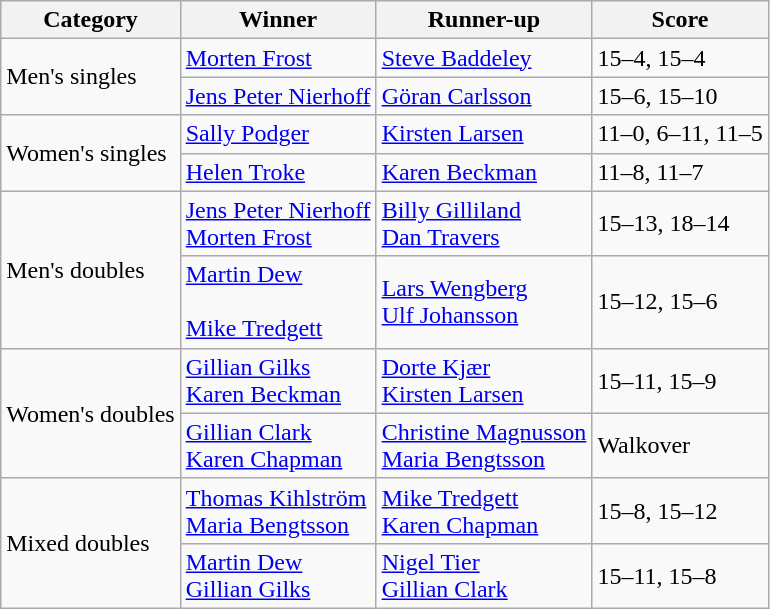<table class="wikitable">
<tr>
<th>Category</th>
<th>Winner</th>
<th>Runner-up</th>
<th>Score</th>
</tr>
<tr>
<td rowspan=2>Men's singles</td>
<td> <a href='#'>Morten Frost</a></td>
<td> <a href='#'>Steve Baddeley</a></td>
<td>15–4, 15–4</td>
</tr>
<tr>
<td> <a href='#'>Jens Peter Nierhoff</a></td>
<td> <a href='#'>Göran Carlsson</a></td>
<td>15–6, 15–10</td>
</tr>
<tr>
<td rowspan=2>Women's singles</td>
<td> <a href='#'>Sally Podger</a></td>
<td> <a href='#'>Kirsten Larsen</a></td>
<td>11–0, 6–11, 11–5</td>
</tr>
<tr>
<td> <a href='#'>Helen Troke</a></td>
<td> <a href='#'>Karen Beckman</a></td>
<td>11–8, 11–7</td>
</tr>
<tr>
<td rowspan=2>Men's doubles</td>
<td> <a href='#'>Jens Peter Nierhoff</a><br> <a href='#'>Morten Frost</a></td>
<td> <a href='#'>Billy Gilliland</a><br> <a href='#'>Dan Travers</a></td>
<td>15–13, 18–14</td>
</tr>
<tr>
<td> <a href='#'>Martin Dew</a><br><br> <a href='#'>Mike Tredgett</a></td>
<td> <a href='#'>Lars Wengberg</a><br> <a href='#'>Ulf Johansson</a></td>
<td>15–12, 15–6</td>
</tr>
<tr>
<td rowspan=2>Women's doubles</td>
<td> <a href='#'>Gillian Gilks</a><br> <a href='#'>Karen Beckman</a></td>
<td> <a href='#'>Dorte Kjær</a><br> <a href='#'>Kirsten Larsen</a></td>
<td>15–11, 15–9</td>
</tr>
<tr>
<td> <a href='#'>Gillian Clark</a><br>  <a href='#'>Karen Chapman</a></td>
<td> <a href='#'>Christine Magnusson</a><br> <a href='#'>Maria Bengtsson</a></td>
<td>Walkover</td>
</tr>
<tr>
<td rowspan=2>Mixed doubles</td>
<td> <a href='#'>Thomas Kihlström</a><br> <a href='#'>Maria Bengtsson</a></td>
<td> <a href='#'>Mike Tredgett</a><br> <a href='#'>Karen Chapman</a></td>
<td>15–8, 15–12</td>
</tr>
<tr>
<td> <a href='#'>Martin Dew</a><br> <a href='#'>Gillian Gilks</a></td>
<td> <a href='#'>Nigel Tier</a><br> <a href='#'>Gillian Clark</a></td>
<td>15–11, 15–8</td>
</tr>
</table>
